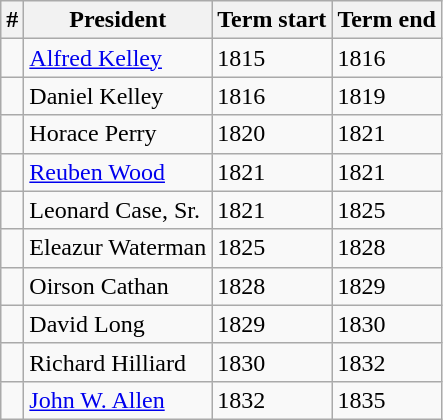<table class="wikitable sortable">
<tr>
<th align=center>#</th>
<th>President</th>
<th>Term start</th>
<th>Term end</th>
</tr>
<tr>
<td align=center></td>
<td><a href='#'>Alfred Kelley</a></td>
<td>1815</td>
<td>1816</td>
</tr>
<tr>
<td align=center></td>
<td>Daniel Kelley</td>
<td>1816</td>
<td>1819</td>
</tr>
<tr>
<td align=center></td>
<td>Horace Perry</td>
<td>1820</td>
<td>1821</td>
</tr>
<tr>
<td align=center></td>
<td><a href='#'>Reuben Wood</a></td>
<td>1821</td>
<td>1821</td>
</tr>
<tr>
<td align=center></td>
<td>Leonard Case, Sr.</td>
<td>1821</td>
<td>1825</td>
</tr>
<tr>
<td align=center></td>
<td>Eleazur Waterman</td>
<td>1825</td>
<td>1828</td>
</tr>
<tr>
<td align=center></td>
<td>Oirson Cathan</td>
<td>1828</td>
<td>1829</td>
</tr>
<tr>
<td align=center></td>
<td>David Long</td>
<td>1829</td>
<td>1830</td>
</tr>
<tr>
<td align=center></td>
<td>Richard Hilliard</td>
<td>1830</td>
<td>1832</td>
</tr>
<tr>
<td align=center></td>
<td><a href='#'>John W. Allen</a></td>
<td>1832</td>
<td>1835</td>
</tr>
</table>
